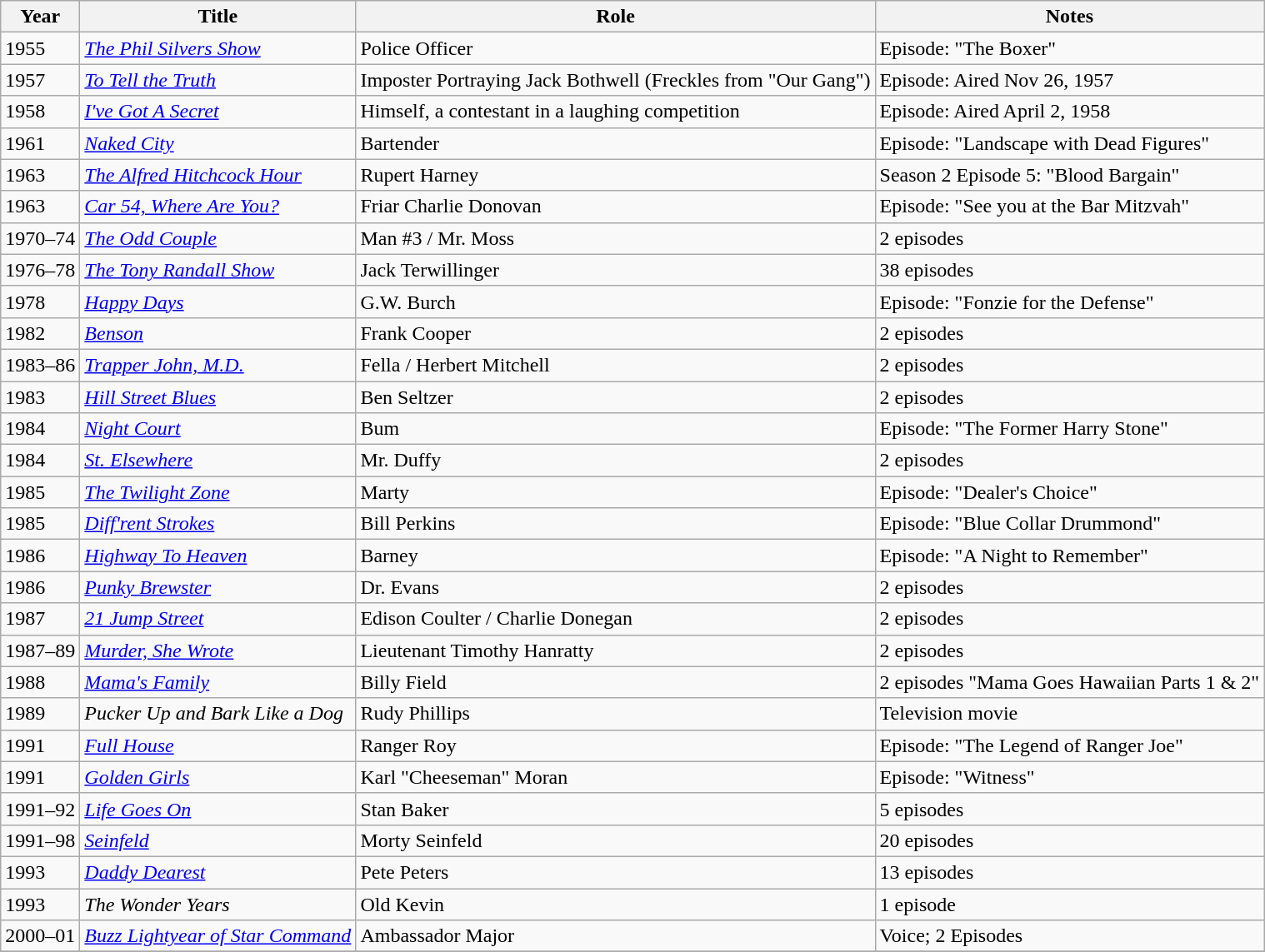<table class="wikitable">
<tr>
<th>Year</th>
<th>Title</th>
<th>Role</th>
<th>Notes</th>
</tr>
<tr>
<td>1955</td>
<td><em><a href='#'>The Phil Silvers Show</a></em></td>
<td>Police Officer</td>
<td>Episode: "The Boxer"</td>
</tr>
<tr>
<td>1957</td>
<td><em><a href='#'>To Tell the Truth</a></em></td>
<td>Imposter Portraying Jack Bothwell (Freckles from "Our Gang")</td>
<td>Episode: Aired Nov 26, 1957</td>
</tr>
<tr>
<td>1958</td>
<td><em><a href='#'>I've Got A Secret</a></em></td>
<td>Himself, a contestant in a laughing competition</td>
<td>Episode: Aired April 2, 1958</td>
</tr>
<tr>
<td>1961</td>
<td><em><a href='#'>Naked City</a></em></td>
<td>Bartender</td>
<td>Episode: "Landscape with Dead Figures"</td>
</tr>
<tr>
<td>1963</td>
<td><em><a href='#'>The Alfred Hitchcock Hour</a></em></td>
<td>Rupert Harney</td>
<td>Season 2 Episode 5: "Blood Bargain"</td>
</tr>
<tr>
<td>1963</td>
<td><em><a href='#'>Car 54, Where Are You?</a></em></td>
<td>Friar Charlie Donovan</td>
<td>Episode: "See you at the Bar Mitzvah"</td>
</tr>
<tr>
<td>1970–74</td>
<td><em><a href='#'>The Odd Couple</a></em></td>
<td>Man #3 / Mr. Moss</td>
<td>2 episodes</td>
</tr>
<tr>
<td>1976–78</td>
<td><em><a href='#'>The Tony Randall Show</a></em></td>
<td>Jack Terwillinger</td>
<td>38 episodes</td>
</tr>
<tr>
<td>1978</td>
<td><em><a href='#'>Happy Days</a></em></td>
<td>G.W. Burch</td>
<td>Episode: "Fonzie for the Defense"</td>
</tr>
<tr>
<td>1982</td>
<td><em><a href='#'>Benson</a></em></td>
<td>Frank Cooper</td>
<td>2 episodes</td>
</tr>
<tr>
<td>1983–86</td>
<td><em><a href='#'>Trapper John, M.D.</a></em></td>
<td>Fella / Herbert Mitchell</td>
<td>2 episodes</td>
</tr>
<tr>
<td>1983</td>
<td><em><a href='#'>Hill Street Blues</a></em></td>
<td>Ben Seltzer</td>
<td>2 episodes</td>
</tr>
<tr>
<td>1984</td>
<td><em><a href='#'>Night Court</a></em></td>
<td>Bum</td>
<td>Episode: "The Former Harry Stone"</td>
</tr>
<tr>
<td>1984</td>
<td><em><a href='#'>St. Elsewhere</a></em></td>
<td>Mr. Duffy</td>
<td>2 episodes</td>
</tr>
<tr>
<td>1985</td>
<td><em><a href='#'>The Twilight Zone</a></em></td>
<td>Marty</td>
<td>Episode: "Dealer's Choice"</td>
</tr>
<tr>
<td>1985</td>
<td><em><a href='#'>Diff'rent Strokes</a></em></td>
<td>Bill Perkins</td>
<td>Episode: "Blue Collar Drummond"</td>
</tr>
<tr>
<td>1986</td>
<td><em><a href='#'>Highway To Heaven</a></em></td>
<td>Barney</td>
<td>Episode: "A Night to Remember"</td>
</tr>
<tr>
<td>1986</td>
<td><em><a href='#'>Punky Brewster</a></em></td>
<td>Dr. Evans</td>
<td>2 episodes</td>
</tr>
<tr>
<td>1987</td>
<td><em><a href='#'>21 Jump Street</a></em></td>
<td>Edison Coulter / Charlie Donegan</td>
<td>2 episodes</td>
</tr>
<tr>
<td>1987–89</td>
<td><em><a href='#'>Murder, She Wrote</a></em></td>
<td>Lieutenant Timothy Hanratty</td>
<td>2 episodes</td>
</tr>
<tr>
<td>1988</td>
<td><em><a href='#'>Mama's Family</a></em></td>
<td>Billy Field</td>
<td>2 episodes "Mama Goes Hawaiian Parts 1 & 2"</td>
</tr>
<tr>
<td>1989</td>
<td><em>Pucker Up and Bark Like a Dog</em></td>
<td>Rudy Phillips</td>
<td>Television movie</td>
</tr>
<tr>
<td>1991</td>
<td><em><a href='#'>Full House</a></em></td>
<td>Ranger Roy</td>
<td>Episode: "The Legend of Ranger Joe"</td>
</tr>
<tr>
<td>1991</td>
<td><em><a href='#'>Golden Girls</a></em></td>
<td>Karl "Cheeseman" Moran</td>
<td>Episode: "Witness"</td>
</tr>
<tr>
<td>1991–92</td>
<td><em><a href='#'>Life Goes On</a></em></td>
<td>Stan Baker</td>
<td>5 episodes</td>
</tr>
<tr>
<td>1991–98</td>
<td><em><a href='#'>Seinfeld</a></em></td>
<td>Morty Seinfeld</td>
<td>20 episodes</td>
</tr>
<tr>
<td>1993</td>
<td><em><a href='#'>Daddy Dearest</a></em></td>
<td>Pete Peters</td>
<td>13 episodes</td>
</tr>
<tr>
<td>1993</td>
<td><em>The  Wonder Years</em></td>
<td>Old Kevin</td>
<td>1 episode</td>
</tr>
<tr>
<td>2000–01</td>
<td><em><a href='#'>Buzz Lightyear of Star Command</a></em></td>
<td>Ambassador Major</td>
<td>Voice; 2 Episodes</td>
</tr>
<tr>
</tr>
</table>
